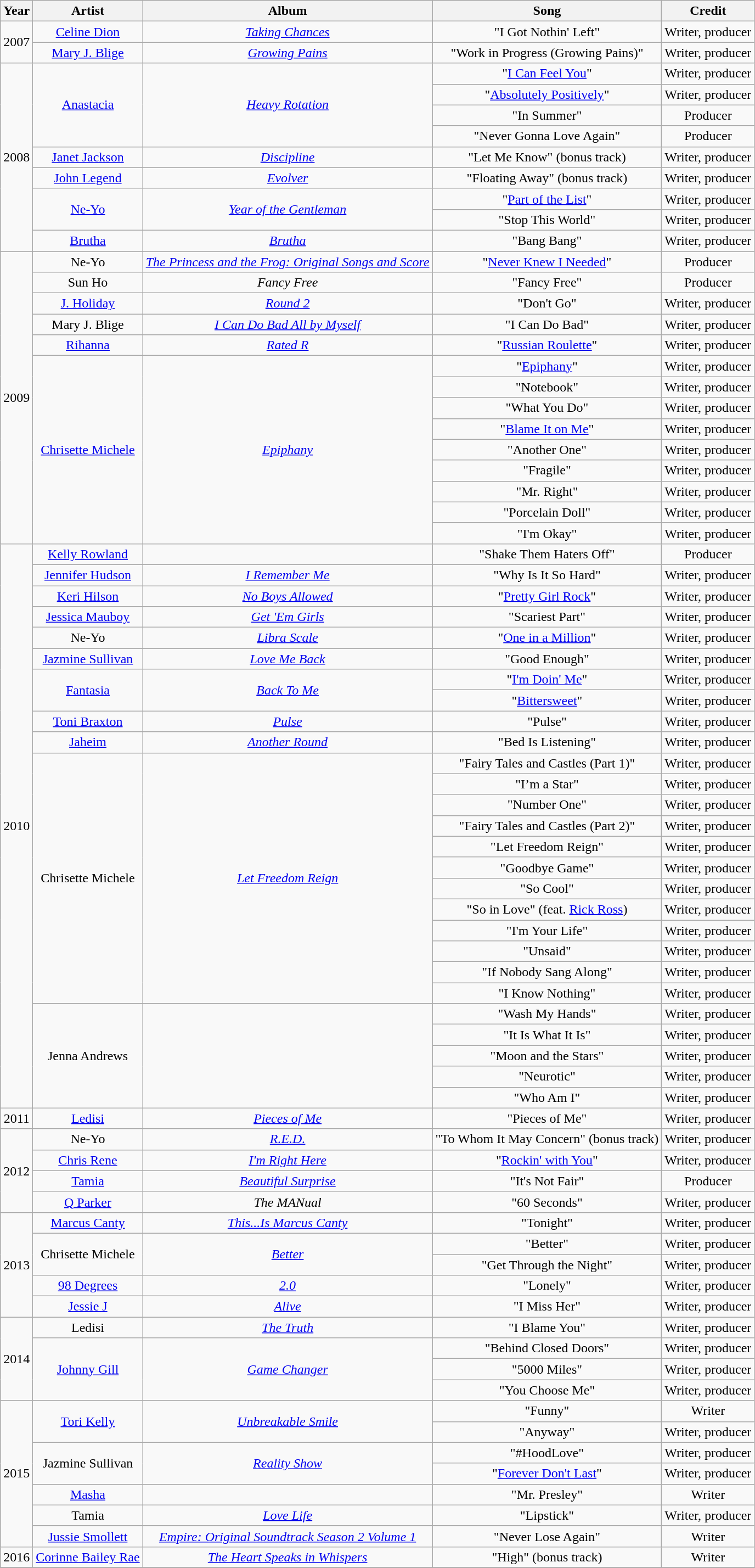<table class="wikitable plainrowheaders" style="text-align:center;">
<tr>
<th>Year</th>
<th>Artist</th>
<th>Album</th>
<th>Song</th>
<th>Credit</th>
</tr>
<tr>
<td rowspan="2">2007</td>
<td rowspan="1"><a href='#'>Celine Dion</a></td>
<td rowspan="1"><em><a href='#'>Taking Chances</a></em></td>
<td>"I Got Nothin' Left"</td>
<td>Writer, producer</td>
</tr>
<tr>
<td rowspan="1"><a href='#'>Mary J. Blige</a></td>
<td rowspan="1"><em><a href='#'>Growing Pains</a></em></td>
<td>"Work in Progress (Growing Pains)"</td>
<td>Writer, producer</td>
</tr>
<tr>
<td rowspan="9">2008</td>
<td rowspan="4"><a href='#'>Anastacia</a></td>
<td rowspan="4"><em><a href='#'>Heavy Rotation</a></em></td>
<td>"<a href='#'>I Can Feel You</a>"</td>
<td>Writer, producer</td>
</tr>
<tr>
<td>"<a href='#'>Absolutely Positively</a>"</td>
<td>Writer, producer</td>
</tr>
<tr>
<td>"In Summer"</td>
<td>Producer</td>
</tr>
<tr>
<td>"Never Gonna Love Again"</td>
<td>Producer</td>
</tr>
<tr>
<td rowspan="1"><a href='#'>Janet Jackson</a></td>
<td rowspan="1"><em><a href='#'>Discipline</a></em></td>
<td>"Let Me Know" (bonus track)</td>
<td>Writer, producer</td>
</tr>
<tr>
<td rowspan="1"><a href='#'>John Legend</a></td>
<td rowspan="1"><em><a href='#'>Evolver</a></em></td>
<td>"Floating Away" (bonus track)</td>
<td>Writer, producer</td>
</tr>
<tr>
<td rowspan="2"><a href='#'>Ne-Yo</a></td>
<td rowspan="2"><em><a href='#'>Year of the Gentleman</a></em></td>
<td>"<a href='#'>Part of the List</a>"</td>
<td>Writer, producer</td>
</tr>
<tr>
<td>"Stop This World"</td>
<td>Writer, producer</td>
</tr>
<tr>
<td rowspan="1"><a href='#'>Brutha</a></td>
<td rowspan="1"><em><a href='#'>Brutha</a></em></td>
<td>"Bang Bang"</td>
<td>Writer, producer</td>
</tr>
<tr>
<td rowspan="14">2009</td>
<td rowspan="1">Ne-Yo</td>
<td rowspan="1"><em><a href='#'>The Princess and the Frog: Original Songs and Score</a></em></td>
<td>"<a href='#'>Never Knew I Needed</a>"</td>
<td>Producer</td>
</tr>
<tr>
<td rowspan="1">Sun Ho</td>
<td rowspan="1"><em>Fancy Free</em></td>
<td>"Fancy Free"</td>
<td>Producer</td>
</tr>
<tr>
<td rowspan="1"><a href='#'>J. Holiday</a></td>
<td rowspan="1"><em><a href='#'>Round 2</a></em></td>
<td>"Don't Go"</td>
<td>Writer, producer</td>
</tr>
<tr>
<td rowspan="1">Mary J. Blige</td>
<td rowspan="1"><em><a href='#'>I Can Do Bad All by Myself</a></em></td>
<td>"I Can Do Bad"</td>
<td>Writer, producer</td>
</tr>
<tr>
<td rowspan="1"><a href='#'>Rihanna</a></td>
<td rowspan="1"><em><a href='#'>Rated R</a></em></td>
<td>"<a href='#'>Russian Roulette</a>"</td>
<td>Writer, producer</td>
</tr>
<tr>
<td rowspan="9"><a href='#'>Chrisette Michele</a></td>
<td rowspan="9"><em><a href='#'>Epiphany</a></em></td>
<td>"<a href='#'>Epiphany</a>"</td>
<td>Writer, producer</td>
</tr>
<tr>
<td>"Notebook"</td>
<td>Writer, producer</td>
</tr>
<tr>
<td>"What You Do"</td>
<td>Writer, producer</td>
</tr>
<tr>
<td>"<a href='#'>Blame It on Me</a>"</td>
<td>Writer, producer</td>
</tr>
<tr>
<td>"Another One"</td>
<td>Writer, producer</td>
</tr>
<tr>
<td>"Fragile"</td>
<td>Writer, producer</td>
</tr>
<tr>
<td>"Mr. Right"</td>
<td>Writer, producer</td>
</tr>
<tr>
<td>"Porcelain Doll"</td>
<td>Writer, producer</td>
</tr>
<tr>
<td>"I'm Okay"</td>
<td>Writer, producer</td>
</tr>
<tr>
<td rowspan="27">2010</td>
<td rowspan="1"><a href='#'>Kelly Rowland</a></td>
<td rowspan="1"></td>
<td>"Shake Them Haters Off"</td>
<td>Producer</td>
</tr>
<tr>
<td rowspan="1"><a href='#'>Jennifer Hudson</a></td>
<td rowspan="1"><em><a href='#'>I Remember Me</a></em></td>
<td>"Why Is It So Hard"</td>
<td>Writer, producer</td>
</tr>
<tr>
<td rowspan="1"><a href='#'>Keri Hilson</a></td>
<td rowspan="1"><em><a href='#'>No Boys Allowed</a></em></td>
<td>"<a href='#'>Pretty Girl Rock</a>"</td>
<td>Writer, producer</td>
</tr>
<tr>
<td rowspan="1"><a href='#'>Jessica Mauboy</a></td>
<td rowspan="1"><em><a href='#'>Get 'Em Girls</a></em></td>
<td>"Scariest Part"</td>
<td>Writer, producer</td>
</tr>
<tr>
<td rowspan="1">Ne-Yo</td>
<td rowspan="1"><em><a href='#'>Libra Scale</a></em></td>
<td>"<a href='#'>One in a Million</a>"</td>
<td>Writer, producer</td>
</tr>
<tr>
<td rowspan="1"><a href='#'>Jazmine Sullivan</a></td>
<td rowspan="1"><em><a href='#'>Love Me Back</a></em></td>
<td>"Good Enough"</td>
<td>Writer, producer</td>
</tr>
<tr>
<td rowspan="2"><a href='#'>Fantasia</a></td>
<td rowspan="2"><em><a href='#'>Back To Me</a></em></td>
<td>"<a href='#'>I'm Doin' Me</a>"</td>
<td>Writer, producer</td>
</tr>
<tr>
<td>"<a href='#'>Bittersweet</a>"</td>
<td>Writer, producer</td>
</tr>
<tr>
<td rowspan="1"><a href='#'>Toni Braxton</a></td>
<td rowspan="1"><em><a href='#'>Pulse</a></em></td>
<td>"Pulse"</td>
<td>Writer, producer</td>
</tr>
<tr>
<td rowspan="1"><a href='#'>Jaheim</a></td>
<td rowspan="1"><em><a href='#'>Another Round</a></em></td>
<td>"Bed Is Listening"</td>
<td>Writer, producer</td>
</tr>
<tr>
<td rowspan="12">Chrisette Michele</td>
<td rowspan="12"><em><a href='#'>Let Freedom Reign</a></em></td>
<td>"Fairy Tales and Castles (Part 1)"</td>
<td>Writer, producer</td>
</tr>
<tr>
<td>"I’m a Star"</td>
<td>Writer, producer</td>
</tr>
<tr>
<td>"Number One"</td>
<td>Writer, producer</td>
</tr>
<tr>
<td>"Fairy Tales and Castles (Part 2)"</td>
<td>Writer, producer</td>
</tr>
<tr>
<td>"Let Freedom Reign"</td>
<td>Writer, producer</td>
</tr>
<tr>
<td>"Goodbye Game"</td>
<td>Writer, producer</td>
</tr>
<tr>
<td>"So Cool"</td>
<td>Writer, producer</td>
</tr>
<tr>
<td>"So in Love" (feat. <a href='#'>Rick Ross</a>)</td>
<td>Writer, producer</td>
</tr>
<tr>
<td>"I'm Your Life"</td>
<td>Writer, producer</td>
</tr>
<tr>
<td>"Unsaid"</td>
<td>Writer, producer</td>
</tr>
<tr>
<td>"If Nobody Sang Along"</td>
<td>Writer, producer</td>
</tr>
<tr>
<td>"I Know Nothing"</td>
<td>Writer, producer</td>
</tr>
<tr>
<td rowspan="5">Jenna Andrews</td>
<td rowspan="5"></td>
<td>"Wash My Hands"</td>
<td>Writer, producer</td>
</tr>
<tr>
<td>"It Is What It Is"</td>
<td>Writer, producer</td>
</tr>
<tr>
<td>"Moon and the Stars"</td>
<td>Writer, producer</td>
</tr>
<tr>
<td>"Neurotic"</td>
<td>Writer, producer</td>
</tr>
<tr>
<td>"Who Am I"</td>
<td>Writer, producer</td>
</tr>
<tr>
<td rowspan="1">2011</td>
<td rowspan="1"><a href='#'>Ledisi</a></td>
<td rowspan="1"><em><a href='#'>Pieces of Me</a></em></td>
<td>"Pieces of Me"</td>
<td>Writer, producer</td>
</tr>
<tr>
<td rowspan="4">2012</td>
<td rowspan="1">Ne-Yo</td>
<td rowspan="1"><em><a href='#'>R.E.D.</a></em></td>
<td>"To Whom It May Concern" (bonus track)</td>
<td>Writer, producer</td>
</tr>
<tr>
<td rowspan="1"><a href='#'>Chris Rene</a></td>
<td rowspan="1"><em><a href='#'>I'm Right Here</a></em></td>
<td>"<a href='#'>Rockin' with You</a>"</td>
<td>Writer, producer</td>
</tr>
<tr>
<td rowspan="1"><a href='#'>Tamia</a></td>
<td rowspan="1"><em><a href='#'>Beautiful Surprise</a></em></td>
<td>"It's Not Fair"</td>
<td>Producer</td>
</tr>
<tr>
<td rowspan="1"><a href='#'>Q Parker</a></td>
<td rowspan="1"><em>The MANual</em></td>
<td>"60 Seconds"</td>
<td>Writer, producer</td>
</tr>
<tr>
<td rowspan="5">2013</td>
<td rowspan="1"><a href='#'>Marcus Canty</a></td>
<td rowspan="1"><em><a href='#'>This...Is Marcus Canty</a></em></td>
<td>"Tonight"</td>
<td>Writer, producer</td>
</tr>
<tr>
<td rowspan="2">Chrisette Michele</td>
<td rowspan="2"><em><a href='#'>Better</a></em></td>
<td>"Better"</td>
<td>Writer, producer</td>
</tr>
<tr>
<td>"Get Through the Night"</td>
<td>Writer, producer</td>
</tr>
<tr>
<td rowspan="1"><a href='#'>98 Degrees</a></td>
<td rowspan="1"><em><a href='#'>2.0</a></em></td>
<td>"Lonely"</td>
<td>Writer, producer</td>
</tr>
<tr>
<td rowspan="1"><a href='#'>Jessie J</a></td>
<td rowspan="1"><em><a href='#'>Alive</a></em></td>
<td>"I Miss Her"</td>
<td>Writer, producer</td>
</tr>
<tr>
<td rowspan="4">2014</td>
<td rowspan="1">Ledisi</td>
<td rowspan="1"><em><a href='#'>The Truth</a></em></td>
<td>"I Blame You"</td>
<td>Writer, producer</td>
</tr>
<tr>
<td rowspan="3"><a href='#'>Johnny Gill</a></td>
<td rowspan="3"><em><a href='#'>Game Changer</a></em></td>
<td>"Behind Closed Doors"</td>
<td>Writer, producer</td>
</tr>
<tr>
<td>"5000 Miles"</td>
<td>Writer, producer</td>
</tr>
<tr>
<td>"You Choose Me"</td>
<td>Writer, producer</td>
</tr>
<tr>
<td rowspan="7">2015</td>
<td rowspan="2"><a href='#'>Tori Kelly</a></td>
<td rowspan="2"><em><a href='#'>Unbreakable Smile</a></em></td>
<td>"Funny"</td>
<td>Writer</td>
</tr>
<tr>
<td>"Anyway"</td>
<td>Writer, producer</td>
</tr>
<tr>
<td rowspan="2">Jazmine Sullivan</td>
<td rowspan="2"><em><a href='#'>Reality Show</a></em></td>
<td>"#HoodLove"</td>
<td>Writer, producer</td>
</tr>
<tr>
<td>"<a href='#'>Forever Don't Last</a>"</td>
<td>Writer, producer</td>
</tr>
<tr>
<td rowspan="1"><a href='#'>Masha</a></td>
<td rowspan="1"></td>
<td>"Mr. Presley"</td>
<td>Writer</td>
</tr>
<tr>
<td rowspan="1">Tamia</td>
<td rowspan="1"><em><a href='#'>Love Life</a></em></td>
<td>"Lipstick"</td>
<td>Writer, producer</td>
</tr>
<tr>
<td rowspan="1"><a href='#'>Jussie Smollett</a></td>
<td rowspan="1"><em><a href='#'>Empire: Original Soundtrack Season 2 Volume 1</a></em></td>
<td>"Never Lose Again"</td>
<td>Writer</td>
</tr>
<tr>
<td rowspan="1">2016</td>
<td rowspan="1"><a href='#'>Corinne Bailey Rae</a></td>
<td rowspan="1"><em><a href='#'>The Heart Speaks in Whispers</a></em></td>
<td>"High" (bonus track)</td>
<td>Writer</td>
</tr>
<tr>
</tr>
</table>
